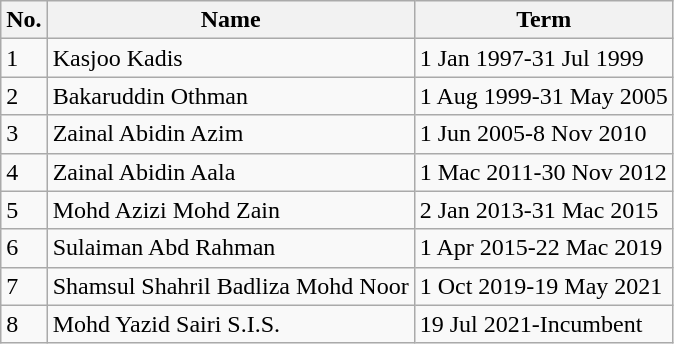<table class="wikitable">
<tr>
<th>No.</th>
<th>Name</th>
<th>Term</th>
</tr>
<tr>
<td>1</td>
<td>Kasjoo Kadis</td>
<td>1 Jan 1997-31 Jul 1999</td>
</tr>
<tr>
<td>2</td>
<td>Bakaruddin Othman</td>
<td>1 Aug 1999-31 May 2005</td>
</tr>
<tr>
<td>3</td>
<td>Zainal Abidin Azim</td>
<td>1 Jun 2005-8 Nov 2010</td>
</tr>
<tr>
<td>4</td>
<td>Zainal Abidin Aala</td>
<td>1 Mac 2011-30 Nov 2012</td>
</tr>
<tr>
<td>5</td>
<td>Mohd Azizi Mohd Zain</td>
<td>2 Jan 2013-31 Mac 2015</td>
</tr>
<tr>
<td>6</td>
<td>Sulaiman Abd Rahman</td>
<td>1 Apr 2015-22 Mac 2019</td>
</tr>
<tr>
<td>7</td>
<td>Shamsul Shahril Badliza Mohd Noor</td>
<td>1 Oct 2019-19 May 2021</td>
</tr>
<tr>
<td>8</td>
<td>Mohd Yazid Sairi S.I.S.</td>
<td>19 Jul 2021-Incumbent</td>
</tr>
</table>
